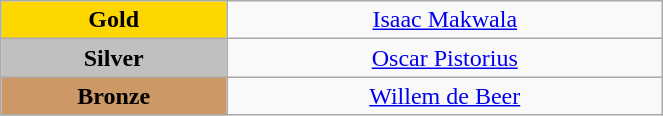<table class="wikitable" style=" text-align:center; " width="35%">
<tr>
<td bgcolor="gold"><strong>Gold</strong></td>
<td><a href='#'>Isaac Makwala</a><br>  <small><em></em></small></td>
</tr>
<tr>
<td bgcolor="silver"><strong>Silver</strong></td>
<td><a href='#'>Oscar Pistorius</a><br>  <small><em></em></small></td>
</tr>
<tr>
<td bgcolor="CC9966"><strong>Bronze</strong></td>
<td><a href='#'>Willem de Beer</a><br>  <small><em></em></small></td>
</tr>
</table>
